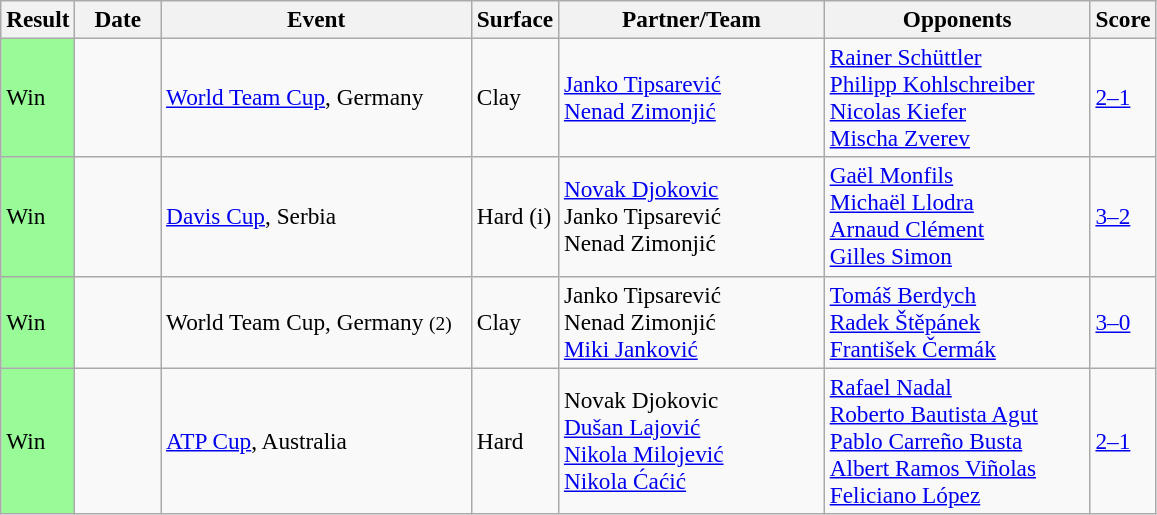<table class="sortable wikitable" style=font-size:97%>
<tr>
<th>Result</th>
<th width=50>Date</th>
<th width=200>Event</th>
<th>Surface</th>
<th width=170>Partner/Team</th>
<th width=170>Opponents</th>
<th>Score</th>
</tr>
<tr>
<td bgcolor=98FB98>Win</td>
<td><a href='#'></a></td>
<td><a href='#'>World Team Cup</a>, Germany</td>
<td>Clay</td>
<td> <a href='#'>Janko Tipsarević</a> <br>  <a href='#'>Nenad Zimonjić</a></td>
<td> <a href='#'>Rainer Schüttler</a> <br>  <a href='#'>Philipp Kohlschreiber</a> <br>  <a href='#'>Nicolas Kiefer</a> <br> <a href='#'>Mischa Zverev</a></td>
<td><a href='#'>2–1</a></td>
</tr>
<tr>
<td bgcolor=98FB98>Win</td>
<td><a href='#'></a></td>
<td><a href='#'>Davis Cup</a>, Serbia</td>
<td>Hard (i)</td>
<td> <a href='#'>Novak Djokovic</a> <br>  Janko Tipsarević <br>  Nenad Zimonjić</td>
<td> <a href='#'>Gaël Monfils</a> <br> <a href='#'>Michaël Llodra</a> <br>  <a href='#'>Arnaud Clément</a> <br>  <a href='#'>Gilles Simon</a></td>
<td><a href='#'>3–2</a></td>
</tr>
<tr>
<td bgcolor=98FB98>Win</td>
<td><a href='#'></a></td>
<td>World Team Cup, Germany <small>(2)</small></td>
<td>Clay</td>
<td> Janko Tipsarević <br>  Nenad Zimonjić <br>  <a href='#'>Miki Janković</a></td>
<td> <a href='#'>Tomáš Berdych</a> <br>  <a href='#'>Radek Štěpánek</a> <br>  <a href='#'>František Čermák</a></td>
<td><a href='#'>3–0</a></td>
</tr>
<tr>
<td bgcolor=98FB98>Win</td>
<td><a href='#'></a></td>
<td><a href='#'>ATP Cup</a>, Australia</td>
<td>Hard</td>
<td> Novak Djokovic <br>  <a href='#'>Dušan Lajović</a> <br>  <a href='#'>Nikola Milojević</a> <br>  <a href='#'>Nikola Ćaćić</a></td>
<td> <a href='#'>Rafael Nadal</a> <br>  <a href='#'>Roberto Bautista Agut</a> <br>  <a href='#'>Pablo Carreño Busta</a> <br>  <a href='#'>Albert Ramos Viñolas</a> <br>  <a href='#'>Feliciano López</a></td>
<td><a href='#'>2–1</a></td>
</tr>
</table>
